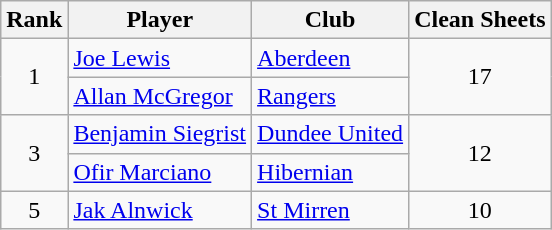<table class="wikitable" style="text-align:center">
<tr>
<th>Rank</th>
<th>Player</th>
<th>Club</th>
<th>Clean Sheets</th>
</tr>
<tr>
<td rowspan="2">1</td>
<td align="left"> <a href='#'>Joe Lewis</a></td>
<td align="left"><a href='#'>Aberdeen</a></td>
<td rowspan="2">17</td>
</tr>
<tr>
<td align="left"> <a href='#'>Allan McGregor</a></td>
<td align="left"><a href='#'>Rangers</a></td>
</tr>
<tr>
<td rowspan="2">3</td>
<td align="left"> <a href='#'>Benjamin Siegrist</a></td>
<td align="left"><a href='#'>Dundee United</a></td>
<td rowspan="2">12</td>
</tr>
<tr>
<td align="left"> <a href='#'>Ofir Marciano</a></td>
<td align="left"><a href='#'>Hibernian</a></td>
</tr>
<tr>
<td>5</td>
<td align="left"> <a href='#'>Jak Alnwick</a></td>
<td align="left"><a href='#'>St Mirren</a></td>
<td>10</td>
</tr>
</table>
